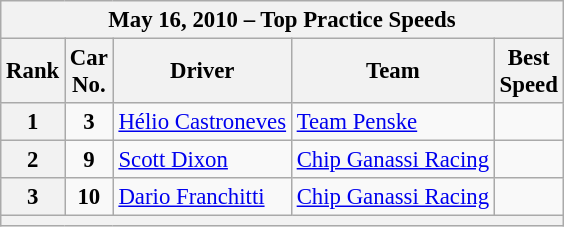<table class="wikitable" style="font-size:95%;">
<tr>
<th colspan=5>May 16, 2010 – Top Practice Speeds</th>
</tr>
<tr>
<th>Rank</th>
<th>Car<br>No.</th>
<th>Driver</th>
<th>Team</th>
<th>Best<br>Speed</th>
</tr>
<tr>
<th>1</th>
<td align="center"><strong>3</strong></td>
<td> <a href='#'>Hélio Castroneves</a></td>
<td><a href='#'>Team Penske</a></td>
<td align=center></td>
</tr>
<tr>
<th>2</th>
<td align="center"><strong>9</strong></td>
<td> <a href='#'>Scott Dixon</a></td>
<td><a href='#'>Chip Ganassi Racing</a></td>
<td align=center></td>
</tr>
<tr>
<th>3</th>
<td align=center><strong>10</strong></td>
<td> <a href='#'>Dario Franchitti</a></td>
<td><a href='#'>Chip Ganassi Racing</a></td>
<td align=center></td>
</tr>
<tr>
<th colspan=5></th>
</tr>
</table>
